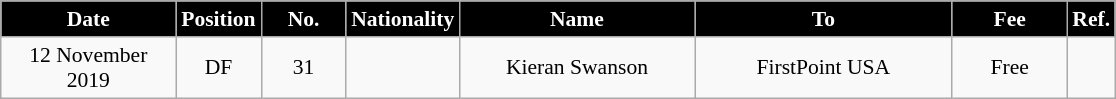<table class="wikitable"  style="text-align:center; font-size:90%; ">
<tr>
<th style="background:#000000; color:white; width:110px;">Date</th>
<th style="background:#000000; color:white; width:50px;">Position</th>
<th style="background:#000000; color:white; width:50px;">No.</th>
<th style="background:#000000; color:white; width:50px;">Nationality</th>
<th style="background:#000000; color:white; width:150px;">Name</th>
<th style="background:#000000; color:white; width:165px;">To</th>
<th style="background:#000000; color:white; width:70px;">Fee</th>
<th style="background:#000000; color:white; width:25px;">Ref.</th>
</tr>
<tr>
<td>12 November 2019</td>
<td>DF</td>
<td>31</td>
<td></td>
<td>Kieran Swanson</td>
<td> FirstPoint USA</td>
<td>Free</td>
<td></td>
</tr>
</table>
